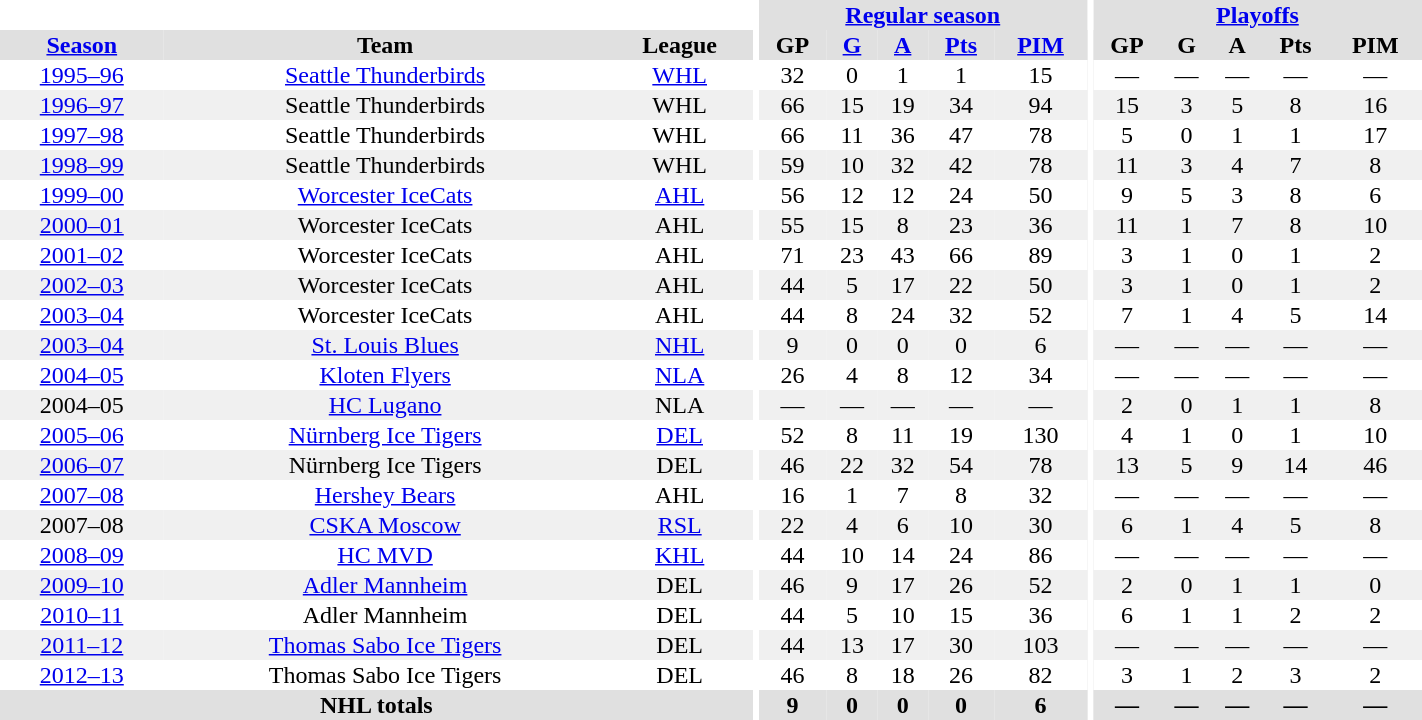<table border="0" cellpadding="1" cellspacing="0" style="text-align:center; width:75%">
<tr bgcolor="#e0e0e0">
<th colspan="3" bgcolor="#ffffff"></th>
<th rowspan="99" bgcolor="#ffffff"></th>
<th colspan="5"><a href='#'>Regular season</a></th>
<th rowspan="99" bgcolor="#ffffff"></th>
<th colspan="5"><a href='#'>Playoffs</a></th>
</tr>
<tr bgcolor="#e0e0e0">
<th><a href='#'>Season</a></th>
<th>Team</th>
<th>League</th>
<th>GP</th>
<th><a href='#'>G</a></th>
<th><a href='#'>A</a></th>
<th><a href='#'>Pts</a></th>
<th><a href='#'>PIM</a></th>
<th>GP</th>
<th>G</th>
<th>A</th>
<th>Pts</th>
<th>PIM</th>
</tr>
<tr ALIGN="center">
<td><a href='#'>1995–96</a></td>
<td><a href='#'>Seattle Thunderbirds</a></td>
<td><a href='#'>WHL</a></td>
<td>32</td>
<td>0</td>
<td>1</td>
<td>1</td>
<td>15</td>
<td>—</td>
<td>—</td>
<td>—</td>
<td>—</td>
<td>—</td>
</tr>
<tr ALIGN="center" bgcolor="#f0f0f0">
<td><a href='#'>1996–97</a></td>
<td>Seattle Thunderbirds</td>
<td>WHL</td>
<td>66</td>
<td>15</td>
<td>19</td>
<td>34</td>
<td>94</td>
<td>15</td>
<td>3</td>
<td>5</td>
<td>8</td>
<td>16</td>
</tr>
<tr ALIGN="center">
<td><a href='#'>1997–98</a></td>
<td>Seattle Thunderbirds</td>
<td>WHL</td>
<td>66</td>
<td>11</td>
<td>36</td>
<td>47</td>
<td>78</td>
<td>5</td>
<td>0</td>
<td>1</td>
<td>1</td>
<td>17</td>
</tr>
<tr ALIGN="center" bgcolor="#f0f0f0">
<td><a href='#'>1998–99</a></td>
<td>Seattle Thunderbirds</td>
<td>WHL</td>
<td>59</td>
<td>10</td>
<td>32</td>
<td>42</td>
<td>78</td>
<td>11</td>
<td>3</td>
<td>4</td>
<td>7</td>
<td>8</td>
</tr>
<tr ALIGN="center">
<td><a href='#'>1999–00</a></td>
<td><a href='#'>Worcester IceCats</a></td>
<td><a href='#'>AHL</a></td>
<td>56</td>
<td>12</td>
<td>12</td>
<td>24</td>
<td>50</td>
<td>9</td>
<td>5</td>
<td>3</td>
<td>8</td>
<td>6</td>
</tr>
<tr ALIGN="center" bgcolor="#f0f0f0">
<td><a href='#'>2000–01</a></td>
<td>Worcester IceCats</td>
<td>AHL</td>
<td>55</td>
<td>15</td>
<td>8</td>
<td>23</td>
<td>36</td>
<td>11</td>
<td>1</td>
<td>7</td>
<td>8</td>
<td>10</td>
</tr>
<tr ALIGN="center">
<td><a href='#'>2001–02</a></td>
<td>Worcester IceCats</td>
<td>AHL</td>
<td>71</td>
<td>23</td>
<td>43</td>
<td>66</td>
<td>89</td>
<td>3</td>
<td>1</td>
<td>0</td>
<td>1</td>
<td>2</td>
</tr>
<tr ALIGN="center" bgcolor="#f0f0f0">
<td><a href='#'>2002–03</a></td>
<td>Worcester IceCats</td>
<td>AHL</td>
<td>44</td>
<td>5</td>
<td>17</td>
<td>22</td>
<td>50</td>
<td>3</td>
<td>1</td>
<td>0</td>
<td>1</td>
<td>2</td>
</tr>
<tr ALIGN="center">
<td><a href='#'>2003–04</a></td>
<td>Worcester IceCats</td>
<td>AHL</td>
<td>44</td>
<td>8</td>
<td>24</td>
<td>32</td>
<td>52</td>
<td>7</td>
<td>1</td>
<td>4</td>
<td>5</td>
<td>14</td>
</tr>
<tr ALIGN="center"  bgcolor="#f0f0f0">
<td><a href='#'>2003–04</a></td>
<td><a href='#'>St. Louis Blues</a></td>
<td><a href='#'>NHL</a></td>
<td>9</td>
<td>0</td>
<td>0</td>
<td>0</td>
<td>6</td>
<td>—</td>
<td>—</td>
<td>—</td>
<td>—</td>
<td>—</td>
</tr>
<tr ALIGN="center">
<td><a href='#'>2004–05</a></td>
<td><a href='#'>Kloten Flyers</a></td>
<td><a href='#'>NLA</a></td>
<td>26</td>
<td>4</td>
<td>8</td>
<td>12</td>
<td>34</td>
<td>—</td>
<td>—</td>
<td>—</td>
<td>—</td>
<td>—</td>
</tr>
<tr ALIGN="center"  bgcolor="#f0f0f0">
<td>2004–05</td>
<td><a href='#'>HC Lugano</a></td>
<td>NLA</td>
<td>—</td>
<td>—</td>
<td>—</td>
<td>—</td>
<td>—</td>
<td>2</td>
<td>0</td>
<td>1</td>
<td>1</td>
<td>8</td>
</tr>
<tr ALIGN="center">
<td><a href='#'>2005–06</a></td>
<td><a href='#'>Nürnberg Ice Tigers</a></td>
<td><a href='#'>DEL</a></td>
<td>52</td>
<td>8</td>
<td>11</td>
<td>19</td>
<td>130</td>
<td>4</td>
<td>1</td>
<td>0</td>
<td>1</td>
<td>10</td>
</tr>
<tr ALIGN="center"  bgcolor="#f0f0f0">
<td><a href='#'>2006–07</a></td>
<td>Nürnberg Ice Tigers</td>
<td>DEL</td>
<td>46</td>
<td>22</td>
<td>32</td>
<td>54</td>
<td>78</td>
<td>13</td>
<td>5</td>
<td>9</td>
<td>14</td>
<td>46</td>
</tr>
<tr ALIGN="center">
<td><a href='#'>2007–08</a></td>
<td><a href='#'>Hershey Bears</a></td>
<td>AHL</td>
<td>16</td>
<td>1</td>
<td>7</td>
<td>8</td>
<td>32</td>
<td>—</td>
<td>—</td>
<td>—</td>
<td>—</td>
<td>—</td>
</tr>
<tr ALIGN="center"  bgcolor="#f0f0f0">
<td>2007–08</td>
<td><a href='#'>CSKA Moscow</a></td>
<td><a href='#'>RSL</a></td>
<td>22</td>
<td>4</td>
<td>6</td>
<td>10</td>
<td>30</td>
<td>6</td>
<td>1</td>
<td>4</td>
<td>5</td>
<td>8</td>
</tr>
<tr ALIGN="center">
<td><a href='#'>2008–09</a></td>
<td><a href='#'>HC MVD</a></td>
<td><a href='#'>KHL</a></td>
<td>44</td>
<td>10</td>
<td>14</td>
<td>24</td>
<td>86</td>
<td>—</td>
<td>—</td>
<td>—</td>
<td>—</td>
<td>—</td>
</tr>
<tr ALIGN="center"  bgcolor="#f0f0f0">
<td><a href='#'>2009–10</a></td>
<td><a href='#'>Adler Mannheim</a></td>
<td>DEL</td>
<td>46</td>
<td>9</td>
<td>17</td>
<td>26</td>
<td>52</td>
<td>2</td>
<td>0</td>
<td>1</td>
<td>1</td>
<td>0</td>
</tr>
<tr ALIGN="center">
<td><a href='#'>2010–11</a></td>
<td>Adler Mannheim</td>
<td>DEL</td>
<td>44</td>
<td>5</td>
<td>10</td>
<td>15</td>
<td>36</td>
<td>6</td>
<td>1</td>
<td>1</td>
<td>2</td>
<td>2</td>
</tr>
<tr ALIGN="center"  bgcolor="#f0f0f0">
<td><a href='#'>2011–12</a></td>
<td><a href='#'>Thomas Sabo Ice Tigers</a></td>
<td>DEL</td>
<td>44</td>
<td>13</td>
<td>17</td>
<td>30</td>
<td>103</td>
<td>—</td>
<td>—</td>
<td>—</td>
<td>—</td>
<td>—</td>
</tr>
<tr ALIGN="center">
<td><a href='#'>2012–13</a></td>
<td>Thomas Sabo Ice Tigers</td>
<td>DEL</td>
<td>46</td>
<td>8</td>
<td>18</td>
<td>26</td>
<td>82</td>
<td>3</td>
<td>1</td>
<td>2</td>
<td>3</td>
<td>2</td>
</tr>
<tr bgcolor="#e0e0e0">
<th colspan="3">NHL totals</th>
<th>9</th>
<th>0</th>
<th>0</th>
<th>0</th>
<th>6</th>
<th>—</th>
<th>—</th>
<th>—</th>
<th>—</th>
<th>—</th>
</tr>
</table>
